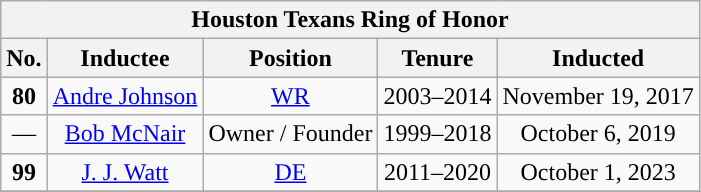<table class="wikitable" style="text-align:center;">
<tr>
<th colspan="5">Houston Texans Ring of Honor</th>
</tr>
<tr>
<th>No.</th>
<th>Inductee</th>
<th>Position</th>
<th>Tenure</th>
<th>Inducted</th>
</tr>
<tr>
<td><strong>80</strong></td>
<td><a href='#'>Andre Johnson</a></td>
<td><a href='#'>WR</a></td>
<td>2003–2014</td>
<td>November 19, 2017</td>
</tr>
<tr>
<td>—</td>
<td><a href='#'>Bob McNair</a></td>
<td>Owner / Founder</td>
<td>1999–2018</td>
<td>October 6, 2019</td>
</tr>
<tr>
<td><strong>99</strong></td>
<td><a href='#'>J. J. Watt</a></td>
<td><a href='#'>DE</a></td>
<td>2011–2020</td>
<td>October 1, 2023</td>
</tr>
<tr>
</tr>
</table>
